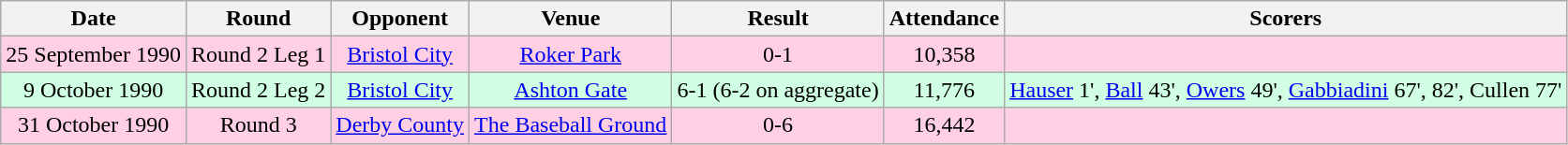<table class="wikitable sortable" style="font-size:100%; text-align:center">
<tr>
<th>Date</th>
<th>Round</th>
<th>Opponent</th>
<th>Venue</th>
<th>Result</th>
<th>Attendance</th>
<th>Scorers</th>
</tr>
<tr style="background-color: #ffd0e3;">
<td>25 September 1990</td>
<td>Round 2 Leg 1</td>
<td><a href='#'>Bristol City</a></td>
<td><a href='#'>Roker Park</a></td>
<td>0-1</td>
<td>10,358</td>
<td></td>
</tr>
<tr style="background-color: #d0ffe3;">
<td>9 October 1990</td>
<td>Round 2 Leg 2</td>
<td><a href='#'>Bristol City</a></td>
<td><a href='#'>Ashton Gate</a></td>
<td>6-1 (6-2 on aggregate)</td>
<td>11,776</td>
<td><a href='#'>Hauser</a> 1', <a href='#'>Ball</a> 43', <a href='#'>Owers</a> 49', <a href='#'>Gabbiadini</a> 67', 82', Cullen 77'</td>
</tr>
<tr style="background-color: #ffd0e3;">
<td>31 October 1990</td>
<td>Round 3</td>
<td><a href='#'>Derby County</a></td>
<td><a href='#'>The Baseball Ground</a></td>
<td>0-6</td>
<td>16,442</td>
<td></td>
</tr>
</table>
